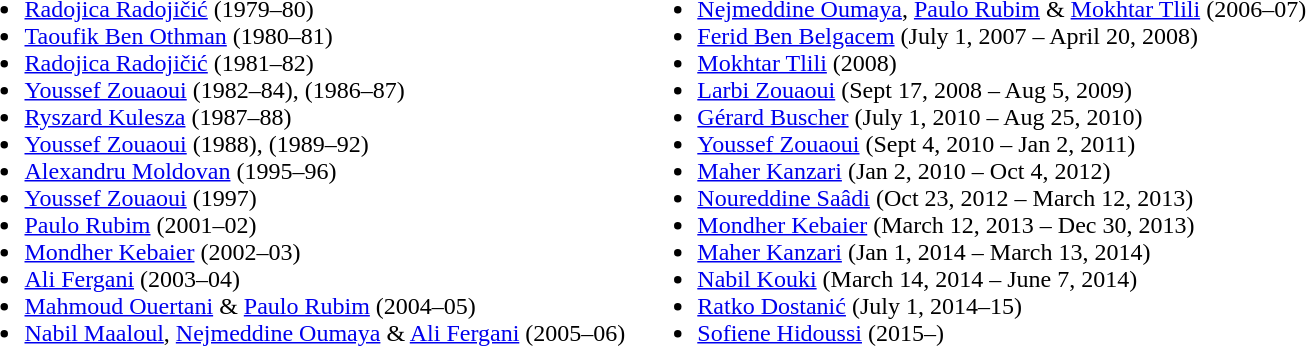<table border="0" cellpadding="3">
<tr valign="top">
<td><br><ul><li> <a href='#'>Radojica Radojičić</a> (1979–80)</li><li> <a href='#'>Taoufik Ben Othman</a> (1980–81)</li><li> <a href='#'>Radojica Radojičić</a> (1981–82)</li><li> <a href='#'>Youssef Zouaoui</a> (1982–84), (1986–87)</li><li> <a href='#'>Ryszard Kulesza</a> (1987–88)</li><li> <a href='#'>Youssef Zouaoui</a> (1988), (1989–92)</li><li> <a href='#'>Alexandru Moldovan</a> (1995–96)</li><li> <a href='#'>Youssef Zouaoui</a> (1997)</li><li> <a href='#'>Paulo Rubim</a> (2001–02)</li><li> <a href='#'>Mondher Kebaier</a> (2002–03)</li><li> <a href='#'>Ali Fergani</a> (2003–04)</li><li> <a href='#'>Mahmoud Ouertani</a> &  <a href='#'>Paulo Rubim</a> (2004–05)</li><li> <a href='#'>Nabil Maaloul</a>,  <a href='#'>Nejmeddine Oumaya</a> &  <a href='#'>Ali Fergani</a> (2005–06)</li></ul></td>
<td><br><ul><li> <a href='#'>Nejmeddine Oumaya</a>,  <a href='#'>Paulo Rubim</a> &  <a href='#'>Mokhtar Tlili</a> (2006–07)</li><li> <a href='#'>Ferid Ben Belgacem</a> (July 1, 2007 – April 20, 2008)</li><li> <a href='#'>Mokhtar Tlili</a> (2008)</li><li> <a href='#'>Larbi Zouaoui</a> (Sept 17, 2008 – Aug 5, 2009)</li><li> <a href='#'>Gérard Buscher</a> (July 1, 2010 – Aug 25, 2010)</li><li> <a href='#'>Youssef Zouaoui</a> (Sept 4, 2010 – Jan 2, 2011)</li><li> <a href='#'>Maher Kanzari</a> (Jan 2, 2010 – Oct 4, 2012)</li><li> <a href='#'>Noureddine Saâdi</a> (Oct 23, 2012 – March 12, 2013)</li><li> <a href='#'>Mondher Kebaier</a> (March 12, 2013 – Dec 30, 2013)</li><li> <a href='#'>Maher Kanzari</a> (Jan 1, 2014 – March 13, 2014)</li><li> <a href='#'>Nabil Kouki</a> (March 14, 2014 – June 7, 2014)</li><li> <a href='#'>Ratko Dostanić</a> (July 1, 2014–15)</li><li> <a href='#'>Sofiene Hidoussi</a> (2015–)</li></ul></td>
</tr>
</table>
